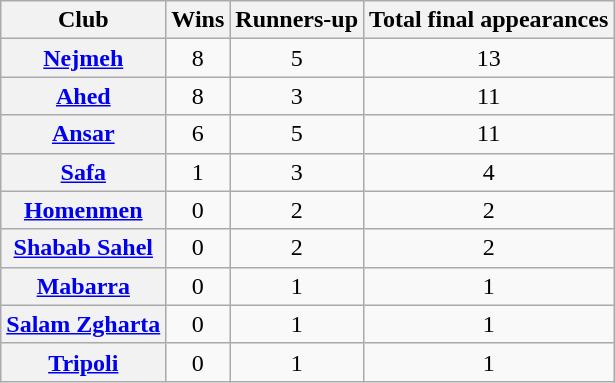<table class="wikitable sortable plainrowheaders" style="text-align:center">
<tr>
<th scope="col">Club</th>
<th scope="col">Wins</th>
<th scope="col">Runners-up</th>
<th scope="col">Total final appearances</th>
</tr>
<tr>
<th scope="row"><a href='#'>Nejmeh</a></th>
<td>8</td>
<td>5</td>
<td>13</td>
</tr>
<tr>
<th scope="row"><a href='#'>Ahed</a></th>
<td>8</td>
<td>3</td>
<td>11</td>
</tr>
<tr>
<th scope="row"><a href='#'>Ansar</a></th>
<td>6</td>
<td>5</td>
<td>11</td>
</tr>
<tr>
<th scope="row"><a href='#'>Safa</a></th>
<td>1</td>
<td>3</td>
<td>4</td>
</tr>
<tr>
<th scope="row"><a href='#'>Homenmen</a></th>
<td>0</td>
<td>2</td>
<td>2</td>
</tr>
<tr>
<th scope="row"><a href='#'>Shabab Sahel</a></th>
<td>0</td>
<td>2</td>
<td>2</td>
</tr>
<tr>
<th scope="row"><a href='#'>Mabarra</a></th>
<td>0</td>
<td>1</td>
<td>1</td>
</tr>
<tr>
<th scope="row"><a href='#'>Salam Zgharta</a></th>
<td>0</td>
<td>1</td>
<td>1</td>
</tr>
<tr>
<th scope="row"><a href='#'>Tripoli</a></th>
<td>0</td>
<td>1</td>
<td>1</td>
</tr>
</table>
